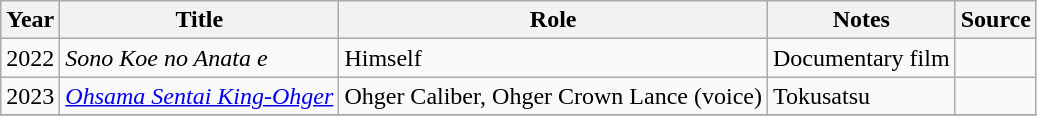<table class="wikitable">
<tr>
<th>Year</th>
<th>Title</th>
<th>Role</th>
<th>Notes</th>
<th>Source</th>
</tr>
<tr>
<td>2022</td>
<td><em>Sono Koe no Anata e</em></td>
<td>Himself</td>
<td>Documentary film</td>
<td></td>
</tr>
<tr>
<td>2023</td>
<td><em><a href='#'>Ohsama Sentai King-Ohger</a></em></td>
<td>Ohger Caliber, Ohger Crown Lance (voice)</td>
<td>Tokusatsu</td>
<td></td>
</tr>
<tr>
</tr>
</table>
